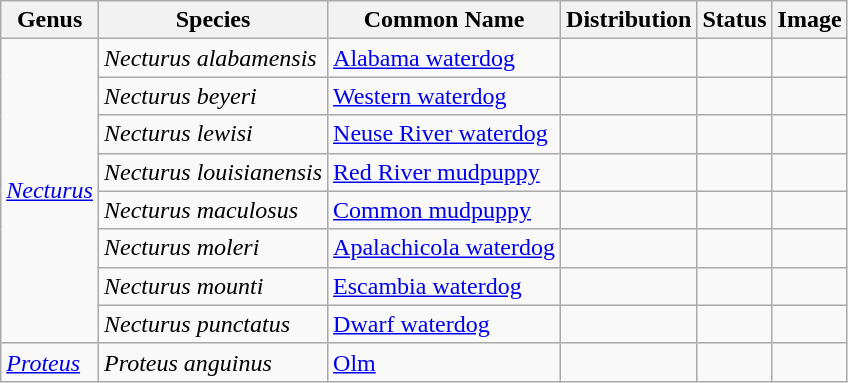<table class="wikitable sortable">
<tr>
<th>Genus</th>
<th>Species</th>
<th>Common Name</th>
<th>Distribution</th>
<th>Status</th>
<th>Image</th>
</tr>
<tr>
<td rowspan="8"><em><a href='#'>Necturus</a></em></td>
<td><em>Necturus alabamensis</em></td>
<td><a href='#'>Alabama waterdog</a></td>
<td></td>
<td></td>
<td></td>
</tr>
<tr>
<td><em>Necturus beyeri</em></td>
<td><a href='#'>Western waterdog</a></td>
<td></td>
<td></td>
<td></td>
</tr>
<tr>
<td><em>Necturus lewisi</em></td>
<td><a href='#'>Neuse River waterdog</a></td>
<td></td>
<td></td>
<td></td>
</tr>
<tr>
<td><em>Necturus louisianensis</em></td>
<td><a href='#'>Red River mudpuppy</a></td>
<td></td>
<td></td>
<td></td>
</tr>
<tr>
<td><em>Necturus maculosus</em></td>
<td><a href='#'>Common mudpuppy</a></td>
<td></td>
<td></td>
<td></td>
</tr>
<tr>
<td><em>Necturus moleri</em></td>
<td><a href='#'>Apalachicola waterdog</a></td>
<td></td>
<td></td>
<td></td>
</tr>
<tr>
<td><em>Necturus mounti</em></td>
<td><a href='#'>Escambia waterdog</a></td>
<td></td>
<td></td>
<td></td>
</tr>
<tr>
<td><em>Necturus punctatus</em></td>
<td><a href='#'>Dwarf waterdog</a></td>
<td></td>
<td></td>
<td></td>
</tr>
<tr>
<td><a href='#'><em>Proteus</em></a></td>
<td><em>Proteus anguinus</em></td>
<td><a href='#'>Olm</a></td>
<td></td>
<td></td>
<td></td>
</tr>
</table>
